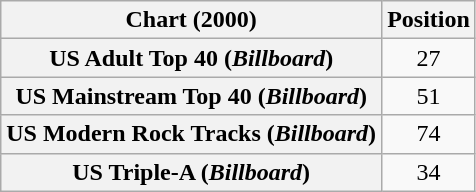<table class="wikitable sortable plainrowheaders" style="text-align:center">
<tr>
<th scope="col">Chart (2000)</th>
<th scope="col">Position</th>
</tr>
<tr>
<th scope="row">US Adult Top 40 (<em>Billboard</em>)</th>
<td>27</td>
</tr>
<tr>
<th scope="row">US Mainstream Top 40 (<em>Billboard</em>)</th>
<td>51</td>
</tr>
<tr>
<th scope="row">US Modern Rock Tracks (<em>Billboard</em>)</th>
<td>74</td>
</tr>
<tr>
<th scope="row">US Triple-A (<em>Billboard</em>)</th>
<td>34</td>
</tr>
</table>
